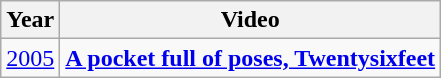<table class="wikitable" border="1">
<tr>
<th>Year</th>
<th>Video</th>
</tr>
<tr>
<td><a href='#'>2005</a></td>
<td><strong><a href='#'>A pocket full of poses, Twentysixfeet</a></strong></td>
</tr>
</table>
